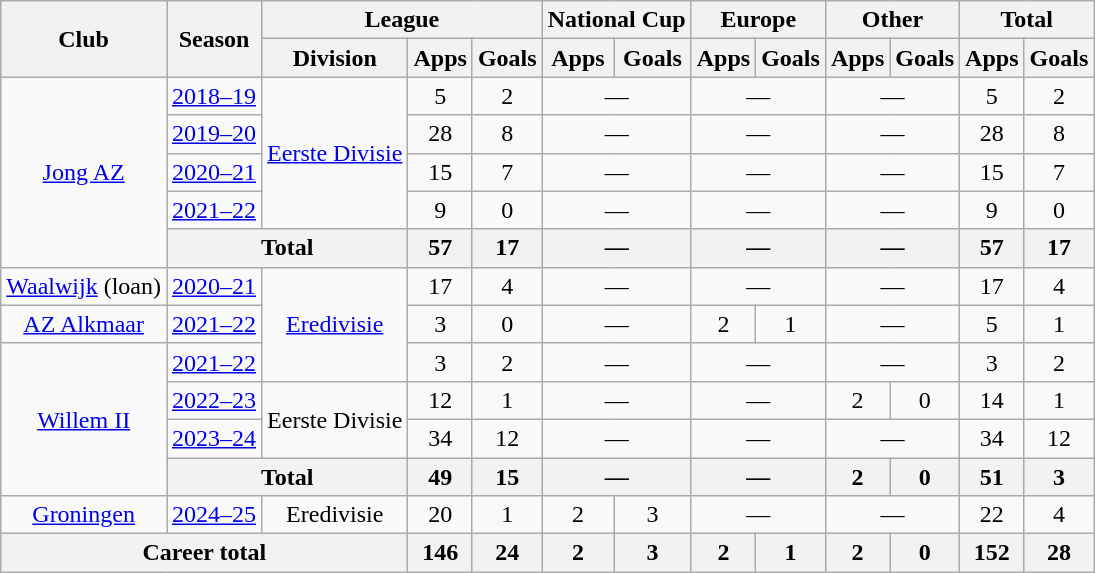<table class="wikitable" style="text-align:center">
<tr>
<th rowspan="2">Club</th>
<th rowspan="2">Season</th>
<th colspan="3">League</th>
<th colspan="2">National Cup</th>
<th colspan="2">Europe</th>
<th colspan="2">Other</th>
<th colspan="2">Total</th>
</tr>
<tr>
<th>Division</th>
<th>Apps</th>
<th>Goals</th>
<th>Apps</th>
<th>Goals</th>
<th>Apps</th>
<th>Goals</th>
<th>Apps</th>
<th>Goals</th>
<th>Apps</th>
<th>Goals</th>
</tr>
<tr>
<td rowspan="5"><a href='#'>Jong AZ</a></td>
<td><a href='#'>2018–19</a></td>
<td rowspan="4"><a href='#'>Eerste Divisie</a></td>
<td>5</td>
<td>2</td>
<td colspan="2">—</td>
<td colspan="2">—</td>
<td colspan="2">—</td>
<td>5</td>
<td>2</td>
</tr>
<tr>
<td><a href='#'>2019–20</a></td>
<td>28</td>
<td>8</td>
<td colspan="2">—</td>
<td colspan="2">—</td>
<td colspan="2">—</td>
<td>28</td>
<td>8</td>
</tr>
<tr>
<td><a href='#'>2020–21</a></td>
<td>15</td>
<td>7</td>
<td colspan="2">—</td>
<td colspan="2">—</td>
<td colspan="2">—</td>
<td>15</td>
<td>7</td>
</tr>
<tr>
<td><a href='#'>2021–22</a></td>
<td>9</td>
<td>0</td>
<td colspan="2">—</td>
<td colspan="2">—</td>
<td colspan="2">—</td>
<td>9</td>
<td>0</td>
</tr>
<tr>
<th colspan="2">Total</th>
<th>57</th>
<th>17</th>
<th colspan="2">—</th>
<th colspan="2">—</th>
<th colspan="2">—</th>
<th>57</th>
<th>17</th>
</tr>
<tr>
<td><a href='#'>Waalwijk</a> (loan)</td>
<td><a href='#'>2020–21</a></td>
<td rowspan="3"><a href='#'>Eredivisie</a></td>
<td>17</td>
<td>4</td>
<td colspan="2">—</td>
<td colspan="2">—</td>
<td colspan="2">—</td>
<td>17</td>
<td>4</td>
</tr>
<tr>
<td><a href='#'>AZ Alkmaar</a></td>
<td><a href='#'>2021–22</a></td>
<td>3</td>
<td>0</td>
<td colspan="2">—</td>
<td>2</td>
<td>1</td>
<td colspan="2">—</td>
<td>5</td>
<td>1</td>
</tr>
<tr>
<td rowspan="4"><a href='#'>Willem II</a></td>
<td><a href='#'>2021–22</a></td>
<td>3</td>
<td>2</td>
<td colspan="2">—</td>
<td colspan="2">—</td>
<td colspan="2">—</td>
<td>3</td>
<td>2</td>
</tr>
<tr>
<td><a href='#'>2022–23</a></td>
<td rowspan="2">Eerste Divisie</td>
<td>12</td>
<td>1</td>
<td colspan="2">—</td>
<td colspan="2">—</td>
<td>2</td>
<td>0</td>
<td>14</td>
<td>1</td>
</tr>
<tr>
<td><a href='#'>2023–24</a></td>
<td>34</td>
<td>12</td>
<td colspan="2">—</td>
<td colspan="2">—</td>
<td colspan="2">—</td>
<td>34</td>
<td>12</td>
</tr>
<tr>
<th colspan="2">Total</th>
<th>49</th>
<th>15</th>
<th colspan="2">—</th>
<th colspan="2">—</th>
<th>2</th>
<th>0</th>
<th>51</th>
<th>3</th>
</tr>
<tr>
<td><a href='#'>Groningen</a></td>
<td><a href='#'>2024–25</a></td>
<td>Eredivisie</td>
<td>20</td>
<td>1</td>
<td>2</td>
<td>3</td>
<td colspan="2">—</td>
<td colspan="2">—</td>
<td>22</td>
<td>4</td>
</tr>
<tr>
<th colspan="3">Career total</th>
<th>146</th>
<th>24</th>
<th>2</th>
<th>3</th>
<th>2</th>
<th>1</th>
<th>2</th>
<th>0</th>
<th>152</th>
<th>28</th>
</tr>
</table>
